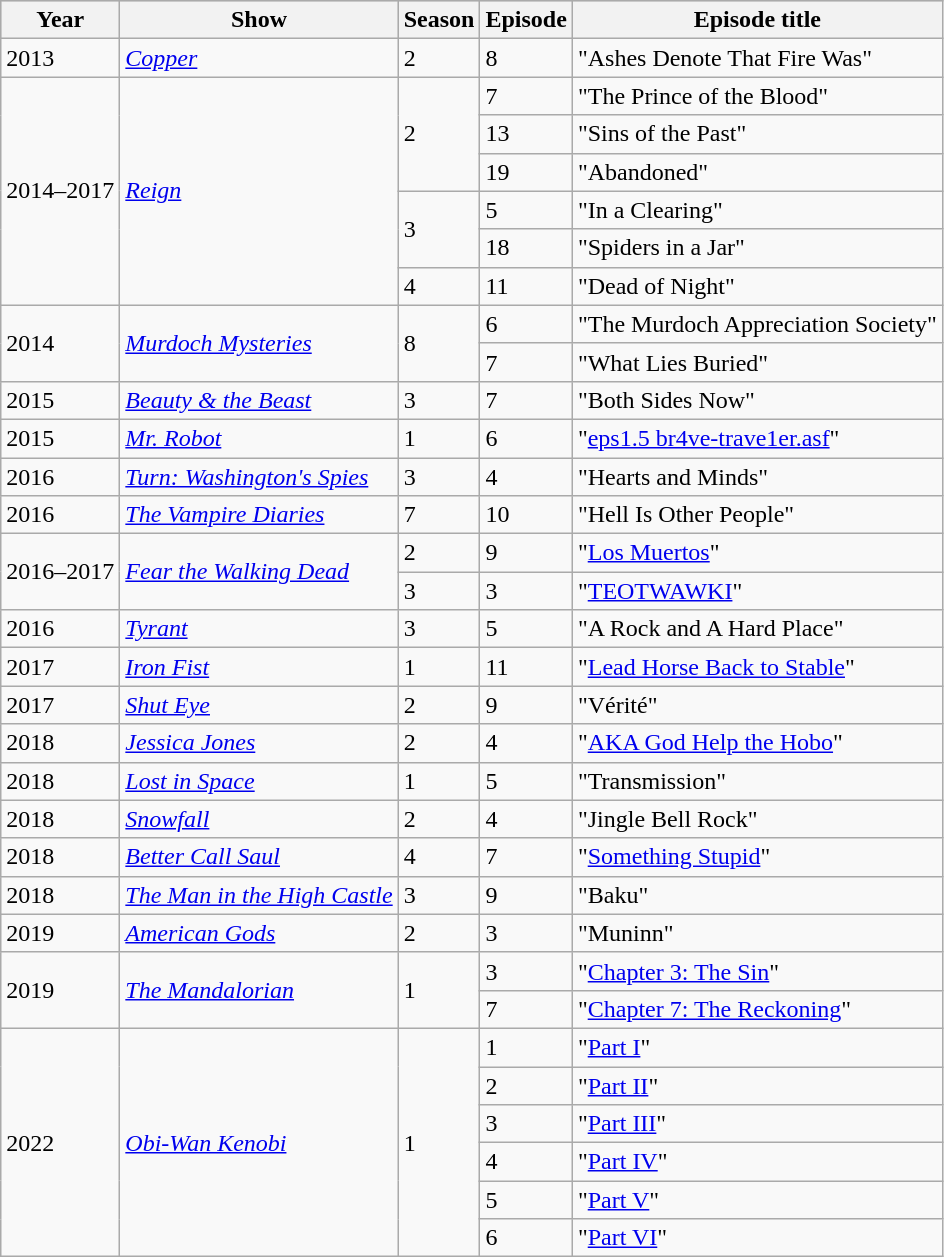<table class="wikitable">
<tr style="background:#ccc; text-align:center;">
<th>Year</th>
<th>Show</th>
<th>Season</th>
<th>Episode</th>
<th>Episode title</th>
</tr>
<tr>
<td>2013</td>
<td><a href='#'><em>Copper</em></a></td>
<td>2</td>
<td>8</td>
<td>"Ashes Denote That Fire Was"</td>
</tr>
<tr>
<td rowspan="6">2014–2017</td>
<td rowspan="6"><a href='#'><em>Reign</em></a></td>
<td rowspan="3">2</td>
<td>7</td>
<td>"The Prince of the Blood"</td>
</tr>
<tr>
<td>13</td>
<td>"Sins of the Past"</td>
</tr>
<tr>
<td>19</td>
<td>"Abandoned"</td>
</tr>
<tr>
<td rowspan="2">3</td>
<td>5</td>
<td>"In a Clearing"</td>
</tr>
<tr>
<td>18</td>
<td>"Spiders in a Jar"</td>
</tr>
<tr>
<td>4</td>
<td>11</td>
<td>"Dead of Night"</td>
</tr>
<tr>
<td rowspan="2">2014</td>
<td rowspan="2"><em><a href='#'>Murdoch Mysteries</a></em></td>
<td rowspan="2">8</td>
<td>6</td>
<td>"The Murdoch Appreciation Society"</td>
</tr>
<tr>
<td>7</td>
<td>"What Lies Buried"</td>
</tr>
<tr>
<td>2015</td>
<td><em><a href='#'>Beauty & the Beast</a></em></td>
<td>3</td>
<td>7</td>
<td>"Both Sides Now"</td>
</tr>
<tr>
<td>2015</td>
<td><em><a href='#'>Mr. Robot</a></em></td>
<td>1</td>
<td>6</td>
<td>"<a href='#'>eps1.5 br4ve-trave1er.asf</a>"</td>
</tr>
<tr>
<td>2016</td>
<td><em><a href='#'>Turn: Washington's Spies</a></em></td>
<td>3</td>
<td>4</td>
<td>"Hearts and Minds"</td>
</tr>
<tr>
<td>2016</td>
<td><em><a href='#'>The Vampire Diaries</a></em></td>
<td>7</td>
<td>10</td>
<td>"Hell Is Other People"</td>
</tr>
<tr>
<td rowspan="2">2016–2017</td>
<td rowspan="2"><em><a href='#'>Fear the Walking Dead</a></em></td>
<td>2</td>
<td>9</td>
<td>"<a href='#'>Los Muertos</a>"</td>
</tr>
<tr>
<td>3</td>
<td>3</td>
<td>"<a href='#'>TEOTWAWKI</a>"</td>
</tr>
<tr>
<td>2016</td>
<td><em><a href='#'>Tyrant</a></em></td>
<td>3</td>
<td>5</td>
<td>"A Rock and A Hard Place"</td>
</tr>
<tr>
<td>2017</td>
<td><em><a href='#'>Iron Fist</a></em></td>
<td>1</td>
<td>11</td>
<td>"<a href='#'>Lead Horse Back to Stable</a>"</td>
</tr>
<tr>
<td>2017</td>
<td><em><a href='#'>Shut Eye</a></em></td>
<td>2</td>
<td>9</td>
<td>"Vérité"</td>
</tr>
<tr>
<td>2018</td>
<td><em><a href='#'>Jessica Jones</a></em></td>
<td>2</td>
<td>4</td>
<td>"<a href='#'>AKA God Help the Hobo</a>"</td>
</tr>
<tr>
<td>2018</td>
<td><em><a href='#'>Lost in Space</a></em></td>
<td>1</td>
<td>5</td>
<td>"Transmission"</td>
</tr>
<tr>
<td>2018</td>
<td><a href='#'><em>Snowfall</em></a></td>
<td>2</td>
<td>4</td>
<td>"Jingle Bell Rock"</td>
</tr>
<tr>
<td>2018</td>
<td><em><a href='#'>Better Call Saul</a></em></td>
<td>4</td>
<td>7</td>
<td>"<a href='#'>Something Stupid</a>"</td>
</tr>
<tr>
<td>2018</td>
<td><a href='#'><em>The Man in the High Castle</em></a></td>
<td>3</td>
<td>9</td>
<td>"Baku"</td>
</tr>
<tr>
<td>2019</td>
<td><a href='#'><em>American Gods</em></a></td>
<td>2</td>
<td>3</td>
<td>"Muninn"</td>
</tr>
<tr>
<td rowspan="2">2019</td>
<td rowspan="2"><em><a href='#'>The Mandalorian</a></em></td>
<td rowspan="2">1</td>
<td>3</td>
<td>"<a href='#'>Chapter 3: The Sin</a>"</td>
</tr>
<tr>
<td>7</td>
<td>"<a href='#'>Chapter 7: The Reckoning</a>"</td>
</tr>
<tr>
<td rowspan="6">2022</td>
<td rowspan="6"><em><a href='#'>Obi-Wan Kenobi</a></em></td>
<td rowspan="6">1</td>
<td>1</td>
<td>"<a href='#'>Part I</a>"</td>
</tr>
<tr>
<td>2</td>
<td>"<a href='#'>Part II</a>"</td>
</tr>
<tr>
<td>3</td>
<td>"<a href='#'>Part III</a>"</td>
</tr>
<tr>
<td>4</td>
<td>"<a href='#'>Part IV</a>"</td>
</tr>
<tr>
<td>5</td>
<td>"<a href='#'>Part V</a>"</td>
</tr>
<tr>
<td>6</td>
<td>"<a href='#'>Part VI</a>"</td>
</tr>
</table>
